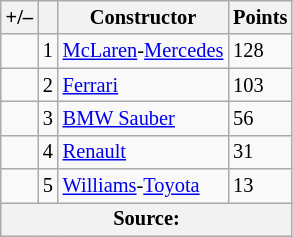<table class="wikitable" style="font-size: 85%;">
<tr>
<th>+/–</th>
<th></th>
<th>Constructor</th>
<th>Points</th>
</tr>
<tr>
<td></td>
<td align="center">1</td>
<td> <a href='#'>McLaren</a>-<a href='#'>Mercedes</a></td>
<td>128</td>
</tr>
<tr>
<td></td>
<td align="center">2</td>
<td> <a href='#'>Ferrari</a></td>
<td>103</td>
</tr>
<tr>
<td></td>
<td align="center">3</td>
<td> <a href='#'>BMW Sauber</a></td>
<td>56</td>
</tr>
<tr>
<td></td>
<td align="center">4</td>
<td> <a href='#'>Renault</a></td>
<td>31</td>
</tr>
<tr>
<td></td>
<td align="center">5</td>
<td> <a href='#'>Williams</a>-<a href='#'>Toyota</a></td>
<td>13</td>
</tr>
<tr>
<th colspan=4>Source:</th>
</tr>
</table>
